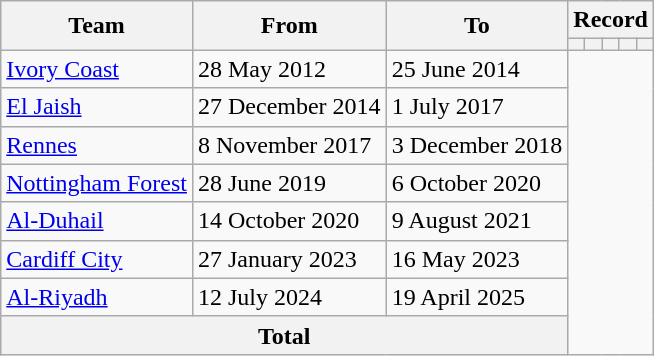<table class="wikitable" style="text-align: center;">
<tr>
<th rowspan="2">Team</th>
<th rowspan="2">From</th>
<th rowspan="2">To</th>
<th colspan="7">Record</th>
</tr>
<tr>
<th></th>
<th></th>
<th></th>
<th></th>
<th></th>
</tr>
<tr>
<td align=left><a href='#'>Ivory Coast</a></td>
<td align=left>28 May 2012</td>
<td align=left>25 June 2014<br></td>
</tr>
<tr>
<td align=left><a href='#'>El Jaish</a></td>
<td align=left>27 December 2014</td>
<td align=left>1 July 2017<br></td>
</tr>
<tr>
<td align=left><a href='#'>Rennes</a></td>
<td align=left>8 November 2017</td>
<td align=left>3 December 2018<br></td>
</tr>
<tr>
<td align=left><a href='#'>Nottingham Forest</a></td>
<td align=left>28 June 2019</td>
<td align=left>6 October 2020<br></td>
</tr>
<tr>
<td align=left><a href='#'>Al-Duhail</a></td>
<td align=left>14 October 2020</td>
<td align=left>9 August 2021<br></td>
</tr>
<tr>
<td align=left><a href='#'>Cardiff City</a></td>
<td align=left>27 January 2023</td>
<td align=left>16 May 2023<br></td>
</tr>
<tr>
<td align=left><a href='#'>Al-Riyadh</a></td>
<td align=left>12 July 2024</td>
<td align=left>19 April 2025<br></td>
</tr>
<tr>
<th colspan="3">Total<br></th>
</tr>
</table>
